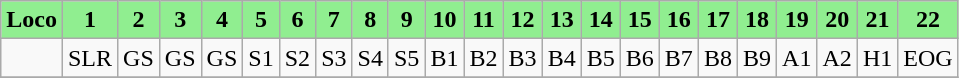<table class="wikitable plainrowheaders unsortable" style="text-align:center">
<tr>
<th scope="col" rowspan="1" style="background:Lightgreen;">Loco</th>
<th scope="col" rowspan="1" style="background:Lightgreen;">1</th>
<th scope="col" rowspan="1" style="background:Lightgreen;">2</th>
<th scope="col" rowspan="1" style="background:Lightgreen;">3</th>
<th scope="col" rowspan="1" style="background:Lightgreen;">4</th>
<th scope="col" rowspan="1" style="background:Lightgreen;">5</th>
<th scope="col" rowspan="1" style="background:Lightgreen;">6</th>
<th scope="col" rowspan="1" style="background:Lightgreen;">7</th>
<th scope="col" rowspan="1" style="background:Lightgreen;">8</th>
<th scope="col" rowspan="1" style="background:Lightgreen;">9</th>
<th rowspan="1" scope="col" style="background:Lightgreen;">10</th>
<th scope="col" rowspan="1" style="background:Lightgreen;">11</th>
<th scope="col" rowspan="1" style="background:Lightgreen;">12</th>
<th scope="col" rowspan="1" style="background:Lightgreen;">13</th>
<th scope="col" rowspan="1" style="background:Lightgreen;">14</th>
<th scope="col" rowspan="1" style="background:Lightgreen;">15</th>
<th scope="col" rowspan="1" style="background:Lightgreen;">16</th>
<th scope="col" rowspan="1" style="background:Lightgreen;">17</th>
<th scope="col" rowspan="1" style="background:Lightgreen;">18</th>
<th scope="col" rowspan="1" style="background:Lightgreen;">19</th>
<th rowspan="1" scope="col" style="background:Lightgreen;">20</th>
<th rowspan="1" scope="col" style="background:Lightgreen;">21</th>
<th rowspan="1" scope="col" style="background:Lightgreen;">22</th>
</tr>
<tr>
<td></td>
<td>SLR</td>
<td>GS</td>
<td>GS</td>
<td>GS</td>
<td>S1</td>
<td>S2</td>
<td>S3</td>
<td>S4</td>
<td>S5</td>
<td>B1</td>
<td>B2</td>
<td>B3</td>
<td>B4</td>
<td>B5</td>
<td>B6</td>
<td>B7</td>
<td>B8</td>
<td>B9</td>
<td>A1</td>
<td>A2</td>
<td>H1</td>
<td>EOG</td>
</tr>
<tr>
</tr>
</table>
